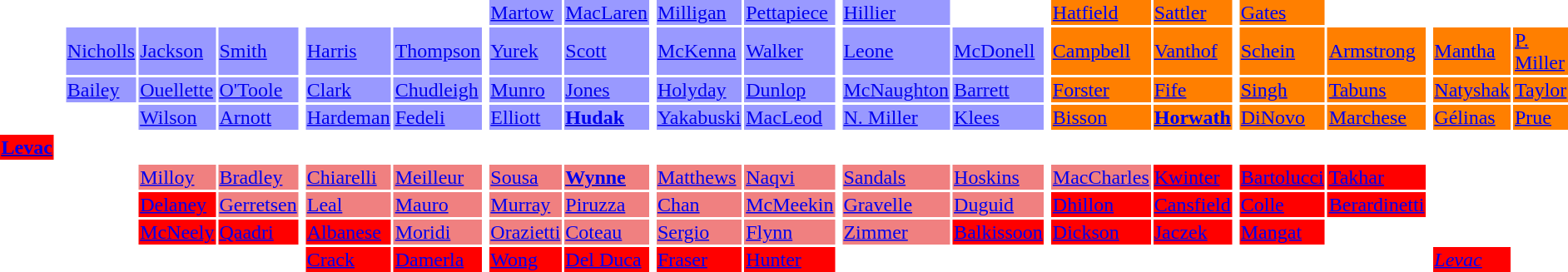<table style="">
<tr>
<td></td>
<td></td>
<td></td>
<td></td>
<td></td>
<td></td>
<td></td>
<td></td>
<td></td>
<td></td>
<td bgcolor="9999ff" border="1"><span><a href='#'>Martow</a></span></td>
<td bgcolor="9999ff" border="1"><span><a href='#'>MacLaren</a></span></td>
<td></td>
<td bgcolor="9999ff" border="1"><span><a href='#'>Milligan</a></span></td>
<td bgcolor="9999ff" border="1"><span><a href='#'>Pettapiece</a></span></td>
<td></td>
<td bgcolor="9999ff" border="1"><span><a href='#'>Hillier</a></span></td>
<td></td>
<td></td>
<td bgcolor="#FF7F00" border="1"><span><a href='#'>Hatfield</a></span></td>
<td bgcolor="#FF7F00" border="1"><span><a href='#'>Sattler</a></span></td>
<td></td>
<td bgcolor="#FF7F00" border="1"><span><a href='#'>Gates</a></span></td>
</tr>
<tr>
<td></td>
<td></td>
<td></td>
<td bgcolor="#9999FF" border="1"><span><a href='#'>Nicholls</a></span></td>
<td bgcolor="9999ff" border="1"><span><a href='#'>Jackson</a></span></td>
<td bgcolor="9999ff" border="1"><span><a href='#'>Smith</a></span></td>
<td></td>
<td bgcolor="9999ff" border="1"><span><a href='#'>Harris</a></span></td>
<td bgcolor="9999ff" border="1"><span><a href='#'>Thompson</a></span></td>
<td></td>
<td bgcolor="9999ff" border="1"><span><a href='#'>Yurek</a></span></td>
<td bgcolor="9999ff" border="1"><span><a href='#'>Scott</a></span></td>
<td></td>
<td bgcolor="9999ff" border="1"><span><a href='#'>McKenna</a></span></td>
<td bgcolor="9999ff" border="1"><span><a href='#'>Walker</a></span></td>
<td></td>
<td bgcolor="9999ff" border="1"><span><a href='#'>Leone</a></span></td>
<td bgcolor="9999ff" border="1"><span><a href='#'>McDonell</a></span></td>
<td></td>
<td bgcolor="#FF7F00" border="1"><span><a href='#'>Campbell</a></span></td>
<td bgcolor="#FF7F00" border="1"><span><a href='#'>Vanthof</a></span></td>
<td></td>
<td bgcolor="FF7F00" border="1"><span><a href='#'>Schein</a></span></td>
<td bgcolor="FF7F00" border="1"><span><a href='#'>Armstrong</a></span></td>
<td></td>
<td bgcolor="FF7F00" border="1"><span><a href='#'>Mantha</a></span></td>
<td bgcolor="FF7F00" border="1"><span><a href='#'>P. Miller</a></span></td>
</tr>
<tr>
<td></td>
<td></td>
<td></td>
<td bgcolor="#9999FF" border="1"><span><a href='#'>Bailey</a></span></td>
<td bgcolor="9999ff" border="1"><span><a href='#'>Ouellette</a></span></td>
<td bgcolor="9999ff"  border="1"><span><a href='#'>O'Toole</a></span></td>
<td></td>
<td bgcolor="9999ff" border="1"><span><a href='#'>Clark</a></span></td>
<td bgcolor="9999ff" border="1"><span><a href='#'>Chudleigh</a></span></td>
<td></td>
<td bgcolor="9999ff" border="1"><span><a href='#'>Munro</a></span></td>
<td bgcolor="9999ff" border="1"><span><a href='#'>Jones</a></span></td>
<td></td>
<td bgcolor="9999ff" border="1"><span><a href='#'>Holyday</a></span></td>
<td bgcolor="9999ff" border="1"><span><a href='#'>Dunlop</a></span></td>
<td></td>
<td bgcolor="#9999FF" border="1"><span><a href='#'>McNaughton</a></span></td>
<td bgcolor="#9999FF" border="1"><span><a href='#'>Barrett</a></span></td>
<td></td>
<td bgcolor="#FF7F00" border="1"><span><a href='#'>Forster</a></span></td>
<td bgcolor="#FF7F00" border="1"><span><a href='#'>Fife</a></span></td>
<td></td>
<td bgcolor="#FF7F00" border="1"><span><a href='#'>Singh</a></span></td>
<td bgcolor="#FF7F00" border="1"><span><a href='#'>Tabuns</a></span></td>
<td></td>
<td bgcolor="#FF7F00" border="1"><span><a href='#'>Natyshak</a></span></td>
<td bgcolor="#FF7F00" border="1"><span><a href='#'>Taylor</a></span></td>
</tr>
<tr>
<td></td>
<td></td>
<td></td>
<td></td>
<td bgcolor="9999ff" border="1"><span><a href='#'>Wilson</a></span></td>
<td bgcolor="9999ff" border="1"><span><a href='#'>Arnott</a></span></td>
<td></td>
<td bgcolor="9999ff" border="1"><span><a href='#'>Hardeman</a></span></td>
<td bgcolor="9999ff" border="1"><span><a href='#'>Fedeli</a></span></td>
<td></td>
<td bgcolor="9999ff" border="1"><span><a href='#'>Elliott</a></span></td>
<td bgcolor="9999ff" border="1"><span><u><strong><a href='#'>Hudak</a></strong></u></span></td>
<td></td>
<td bgcolor="9999ff" border="1"><span><a href='#'>Yakabuski</a></span></td>
<td bgcolor="9999ff" border="1"><span><a href='#'>MacLeod</a></span></td>
<td></td>
<td bgcolor="#9999FF" border="1"><span><a href='#'>N. Miller</a></span></td>
<td bgcolor="#9999FF" border="1"><span><a href='#'>Klees</a></span></td>
<td></td>
<td bgcolor="#FF7F00" border="1"><span><a href='#'>Bisson</a></span></td>
<td bgcolor="#FF7F00" border="1"><span><u><strong><a href='#'>Horwath</a></strong></u></span></td>
<td></td>
<td bgcolor="#FF7F00" border="1"><span><a href='#'>DiNovo</a></span></td>
<td bgcolor="#FF7F00" border="1"><span><a href='#'>Marchese</a></span></td>
<td></td>
<td bgcolor="#FF7F00" border="1"><span><a href='#'>Gélinas</a></span></td>
<td bgcolor="#FF7F00" border="1"><span><a href='#'>Prue</a></span></td>
<td></td>
</tr>
<tr>
</tr>
<tr>
<td bgcolor="#FF0000" border="1"><span><u><strong><a href='#'>Levac</a></strong></u></span></td>
</tr>
<tr>
</tr>
<tr>
<td></td>
<td></td>
<td></td>
<td></td>
<td bgcolor="lightcoral" border="1"><span><a href='#'>Milloy</a></span></td>
<td bgcolor="lightcoral" border="1"><span><a href='#'>Bradley</a></span></td>
<td></td>
<td bgcolor="lightcoral" border="1"><span><a href='#'>Chiarelli</a></span></td>
<td bgcolor="lightcoral" border="1"><span><a href='#'>Meilleur</a></span></td>
<td></td>
<td bgcolor="lightcoral" border="1"><span><a href='#'>Sousa</a></span></td>
<td bgcolor="lightcoral" border="1"><span><u><strong><a href='#'>Wynne</a></strong></u></span></td>
<td></td>
<td bgcolor="lightcoral" border="1"><span><a href='#'>Matthews</a></span></td>
<td bgcolor="lightcoral" border="1"><span><a href='#'>Naqvi</a></span></td>
<td></td>
<td bgcolor="lightcoral" border="1"><span><a href='#'>Sandals</a></span></td>
<td bgcolor="lightcoral" border="1"><span><a href='#'>Hoskins</a></span></td>
<td></td>
<td bgcolor="lightcoral" border="1"><span><a href='#'>MacCharles</a></span></td>
<td bgcolor="#FF0000" border="1"><span><a href='#'>Kwinter</a></span></td>
<td></td>
<td bgcolor="#FF0000" border="1"><span><a href='#'>Bartolucci</a></span></td>
<td bgcolor="#FF0000" border="1"><span> <a href='#'>Takhar</a></span></td>
<td></td>
<td></td>
<td></td>
<td></td>
</tr>
<tr>
<td></td>
<td></td>
<td></td>
<td></td>
<td bgcolor="FF0000" border="1"><span><a href='#'>Delaney</a></span></td>
<td bgcolor="lightcoral" border="1"><span><a href='#'>Gerretsen</a></span></td>
<td></td>
<td bgcolor="lightcoral" border="1"><span><a href='#'>Leal</a></span></td>
<td bgcolor="lightcoral" border="1"><span><a href='#'>Mauro</a></span></td>
<td></td>
<td bgcolor="lightcoral" border="1"><span><a href='#'>Murray</a></span></td>
<td bgcolor="lightcoral" border="1"><span><a href='#'>Piruzza</a></span></td>
<td></td>
<td bgcolor="lightcoral" border="1"><span><a href='#'>Chan</a></span></td>
<td bgcolor="lightcoral" border="1"><span><a href='#'>McMeekin</a></span></td>
<td></td>
<td bgcolor="lightcoral" border="1"><span><a href='#'>Gravelle</a></span></td>
<td bgcolor="lightcoral" border="1"><span><a href='#'>Duguid</a></span></td>
<td></td>
<td bgcolor="FF0000" border="1"><span><a href='#'>Dhillon</a></span></td>
<td bgcolor="#FF0000" border="1"><span><a href='#'>Cansfield</a></span></td>
<td></td>
<td bgcolor="#FF0000" border="1"><span><a href='#'>Colle</a></span></td>
<td bgcolor="#FF0000" border="1"><span> <a href='#'>Berardinetti</a> 	</span></td>
<td></td>
<td></td>
<td></td>
<td></td>
<td></td>
<td></td>
</tr>
<tr>
<td></td>
<td></td>
<td></td>
<td></td>
<td bgcolor="FF0000" border="1"><span><a href='#'>McNeely</a></span></td>
<td bgcolor="FF0000" border="1"><span><a href='#'>Qaadri</a></span></td>
<td></td>
<td bgcolor="#FF0000" border="1"><span><a href='#'>Albanese</a></span></td>
<td bgcolor="lightcoral" border="1"><span><a href='#'>Moridi</a></span></td>
<td></td>
<td bgcolor="lightcoral" border="1"><span><a href='#'>Orazietti</a></span></td>
<td bgcolor="lightcoral" border="1"><span><a href='#'>Coteau</a></span></td>
<td></td>
<td bgcolor="lightcoral" border="1"><span><a href='#'>Sergio</a></span></td>
<td bgcolor="lightcoral" border="1"><span><a href='#'>Flynn</a></span></td>
<td></td>
<td bgcolor="lightcoral" border="1"><span><a href='#'>Zimmer</a></span></td>
<td bgcolor="FF0000" border="1"><span><a href='#'>Balkissoon</a></span></td>
<td></td>
<td bgcolor="#FF0000" border="1"><span><a href='#'>Dickson</a></span></td>
<td bgcolor="#FF0000" border="1"><span><a href='#'>Jaczek</a></span></td>
<td></td>
<td bgcolor="#FF0000" border="1"><span><a href='#'>Mangat</a></span></td>
<td></td>
<td></td>
<td></td>
<td></td>
</tr>
<tr>
<td></td>
<td></td>
<td></td>
<td></td>
<td></td>
<td></td>
<td></td>
<td bgcolor="#FF0000" border="1"><span><a href='#'>Crack</a></span></td>
<td bgcolor="#FF0000" border="1"><span><a href='#'>Damerla</a></span></td>
<td></td>
<td bgcolor="#FF0000" border="1"><span><a href='#'>Wong</a></span></td>
<td bgcolor="#FF0000" border="1"><span><a href='#'>Del Duca</a></span></td>
<td></td>
<td bgcolor="#FF0000" border="1"><span><a href='#'>Fraser</a></span></td>
<td bgcolor="#FF0000" border="1"><span><a href='#'>Hunter</a></span></td>
<td></td>
<td></td>
<td></td>
<td></td>
<td></td>
<td></td>
<td></td>
<td></td>
<td></td>
<td></td>
<td bgcolor="#FF0000" border="1"><span><em><a href='#'>Levac</a></em></span></td>
<td></td>
<td></td>
<td></td>
<td></td>
<td></td>
<td></td>
<td></td>
</tr>
</table>
